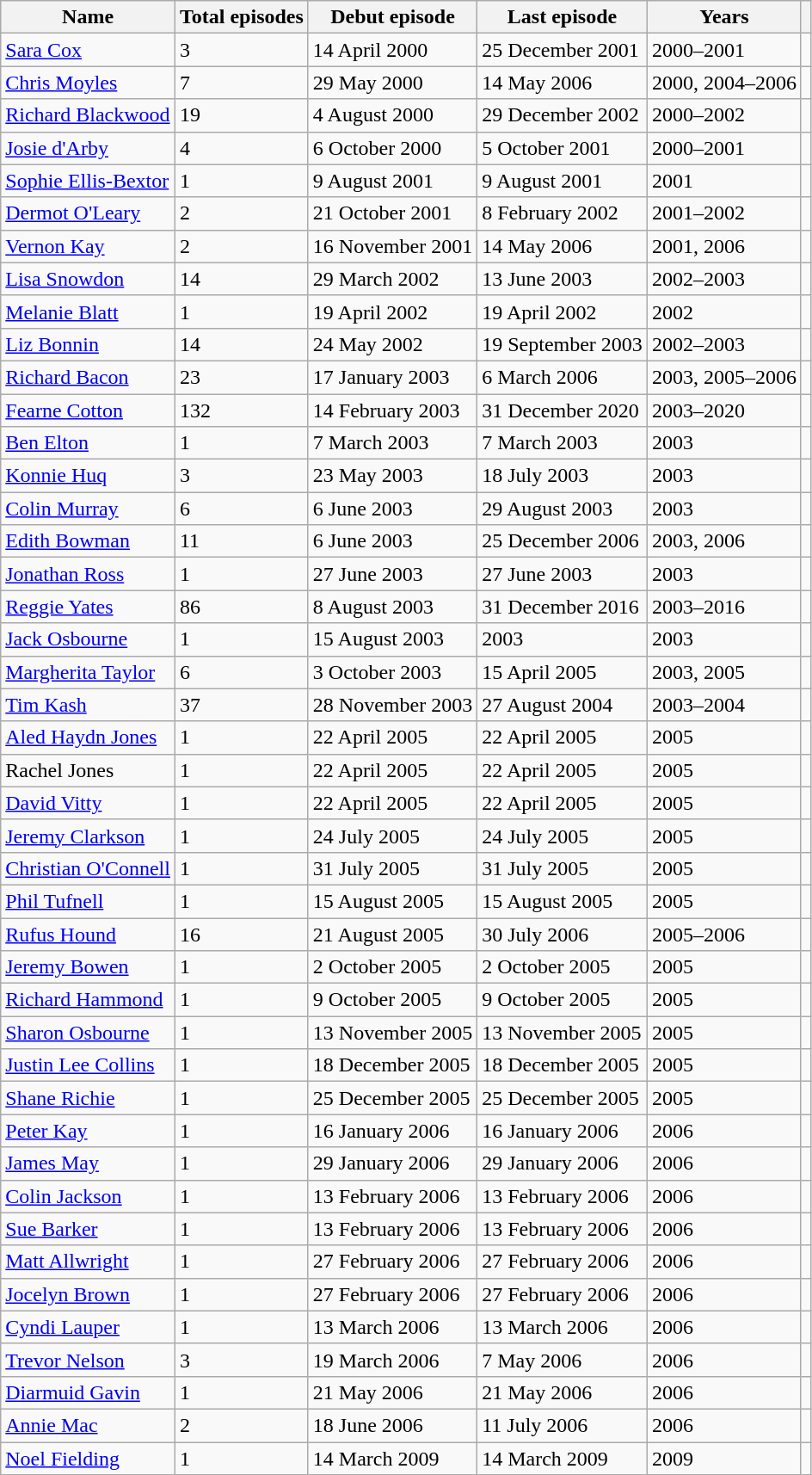<table class="wikitable sortable">
<tr>
<th>Name</th>
<th>Total episodes</th>
<th>Debut episode</th>
<th>Last episode</th>
<th>Years</th>
<th></th>
</tr>
<tr>
<td><a href='#'>Sara Cox</a></td>
<td>3</td>
<td>14 April 2000</td>
<td>25 December 2001</td>
<td>2000–2001</td>
<td></td>
</tr>
<tr>
<td><a href='#'>Chris Moyles</a></td>
<td>7</td>
<td>29 May 2000</td>
<td>14 May 2006</td>
<td>2000, 2004–2006</td>
<td></td>
</tr>
<tr>
<td><a href='#'>Richard Blackwood</a></td>
<td>19</td>
<td>4 August 2000</td>
<td>29 December 2002</td>
<td>2000–2002</td>
<td></td>
</tr>
<tr>
<td><a href='#'>Josie d'Arby</a></td>
<td>4</td>
<td>6 October 2000</td>
<td>5 October 2001</td>
<td>2000–2001</td>
<td></td>
</tr>
<tr>
<td><a href='#'>Sophie Ellis-Bextor</a></td>
<td>1</td>
<td>9 August 2001</td>
<td>9 August 2001</td>
<td>2001</td>
<td></td>
</tr>
<tr>
<td><a href='#'>Dermot O'Leary</a></td>
<td>2</td>
<td>21 October 2001</td>
<td>8 February 2002</td>
<td>2001–2002</td>
<td></td>
</tr>
<tr>
<td><a href='#'>Vernon Kay</a></td>
<td>2</td>
<td>16 November 2001</td>
<td>14 May 2006</td>
<td>2001, 2006</td>
<td></td>
</tr>
<tr>
<td><a href='#'>Lisa Snowdon</a></td>
<td>14</td>
<td>29 March 2002</td>
<td>13 June 2003</td>
<td>2002–2003</td>
<td></td>
</tr>
<tr>
<td><a href='#'>Melanie Blatt</a></td>
<td>1</td>
<td>19 April 2002</td>
<td>19 April 2002</td>
<td>2002</td>
<td></td>
</tr>
<tr>
<td><a href='#'>Liz Bonnin</a></td>
<td>14</td>
<td>24 May 2002</td>
<td>19 September 2003</td>
<td>2002–2003</td>
<td></td>
</tr>
<tr>
<td><a href='#'>Richard Bacon</a></td>
<td>23</td>
<td>17 January 2003</td>
<td>6 March 2006</td>
<td>2003, 2005–2006</td>
<td></td>
</tr>
<tr>
<td><a href='#'>Fearne Cotton</a></td>
<td>132</td>
<td>14 February 2003</td>
<td>31 December 2020</td>
<td>2003–2020</td>
<td></td>
</tr>
<tr>
<td><a href='#'>Ben Elton</a></td>
<td>1</td>
<td>7 March 2003</td>
<td>7 March 2003</td>
<td>2003</td>
<td></td>
</tr>
<tr>
<td><a href='#'>Konnie Huq</a></td>
<td>3</td>
<td>23 May 2003</td>
<td>18 July 2003</td>
<td>2003</td>
<td></td>
</tr>
<tr>
<td><a href='#'>Colin Murray</a></td>
<td>6</td>
<td>6 June 2003</td>
<td>29 August 2003</td>
<td>2003</td>
<td></td>
</tr>
<tr>
<td><a href='#'>Edith Bowman</a></td>
<td>11</td>
<td>6 June 2003</td>
<td>25 December 2006</td>
<td>2003, 2006</td>
<td></td>
</tr>
<tr>
<td><a href='#'>Jonathan Ross</a></td>
<td>1</td>
<td>27 June 2003</td>
<td>27 June 2003</td>
<td>2003</td>
<td></td>
</tr>
<tr>
<td><a href='#'>Reggie Yates</a></td>
<td>86</td>
<td>8 August 2003</td>
<td>31 December 2016</td>
<td>2003–2016</td>
<td></td>
</tr>
<tr>
<td><a href='#'>Jack Osbourne</a></td>
<td>1</td>
<td>15 August 2003</td>
<td>2003</td>
<td>2003</td>
<td></td>
</tr>
<tr>
<td><a href='#'>Margherita Taylor</a></td>
<td>6</td>
<td>3 October 2003</td>
<td>15 April 2005</td>
<td>2003, 2005</td>
<td></td>
</tr>
<tr>
<td><a href='#'>Tim Kash</a></td>
<td>37</td>
<td>28 November 2003</td>
<td>27 August 2004</td>
<td>2003–2004</td>
<td></td>
</tr>
<tr>
<td><a href='#'>Aled Haydn Jones</a></td>
<td>1</td>
<td>22 April 2005</td>
<td>22 April 2005</td>
<td>2005</td>
<td></td>
</tr>
<tr>
<td>Rachel Jones</td>
<td>1</td>
<td>22 April 2005</td>
<td>22 April 2005</td>
<td>2005</td>
<td></td>
</tr>
<tr>
<td><a href='#'>David Vitty</a></td>
<td>1</td>
<td>22 April 2005</td>
<td>22 April 2005</td>
<td>2005</td>
<td></td>
</tr>
<tr>
<td><a href='#'>Jeremy Clarkson</a></td>
<td>1</td>
<td>24 July 2005</td>
<td>24 July 2005</td>
<td>2005</td>
<td></td>
</tr>
<tr>
<td><a href='#'>Christian O'Connell</a></td>
<td>1</td>
<td>31 July 2005</td>
<td>31 July 2005</td>
<td>2005</td>
<td></td>
</tr>
<tr>
<td><a href='#'>Phil Tufnell</a></td>
<td>1</td>
<td>15 August 2005</td>
<td>15 August 2005</td>
<td>2005</td>
<td></td>
</tr>
<tr>
<td><a href='#'>Rufus Hound</a></td>
<td>16</td>
<td>21 August 2005</td>
<td>30 July 2006</td>
<td>2005–2006</td>
<td></td>
</tr>
<tr>
<td><a href='#'>Jeremy Bowen</a></td>
<td>1</td>
<td>2 October 2005</td>
<td>2 October 2005</td>
<td>2005</td>
<td></td>
</tr>
<tr>
<td><a href='#'>Richard Hammond</a></td>
<td>1</td>
<td>9 October 2005</td>
<td>9 October 2005</td>
<td>2005</td>
<td></td>
</tr>
<tr>
<td><a href='#'>Sharon Osbourne</a></td>
<td>1</td>
<td>13 November 2005</td>
<td>13 November 2005</td>
<td>2005</td>
<td></td>
</tr>
<tr>
<td><a href='#'>Justin Lee Collins</a></td>
<td>1</td>
<td>18 December 2005</td>
<td>18 December 2005</td>
<td>2005</td>
<td></td>
</tr>
<tr>
<td><a href='#'>Shane Richie</a></td>
<td>1</td>
<td>25 December 2005</td>
<td>25 December 2005</td>
<td>2005</td>
<td></td>
</tr>
<tr>
<td><a href='#'>Peter Kay</a></td>
<td>1</td>
<td>16 January 2006</td>
<td>16 January 2006</td>
<td>2006</td>
<td></td>
</tr>
<tr>
<td><a href='#'>James May</a></td>
<td>1</td>
<td>29 January 2006</td>
<td>29 January 2006</td>
<td>2006</td>
<td></td>
</tr>
<tr>
<td><a href='#'>Colin Jackson</a></td>
<td>1</td>
<td>13 February 2006</td>
<td>13 February 2006</td>
<td>2006</td>
<td></td>
</tr>
<tr>
<td><a href='#'>Sue Barker</a></td>
<td>1</td>
<td>13 February 2006</td>
<td>13 February 2006</td>
<td>2006</td>
<td></td>
</tr>
<tr>
<td><a href='#'>Matt Allwright</a></td>
<td>1</td>
<td>27 February 2006</td>
<td>27 February 2006</td>
<td>2006</td>
<td></td>
</tr>
<tr>
<td><a href='#'>Jocelyn Brown</a></td>
<td>1</td>
<td>27 February 2006</td>
<td>27 February 2006</td>
<td>2006</td>
<td></td>
</tr>
<tr>
<td><a href='#'>Cyndi Lauper</a></td>
<td>1</td>
<td>13 March 2006</td>
<td>13 March 2006</td>
<td>2006</td>
<td></td>
</tr>
<tr>
<td><a href='#'>Trevor Nelson</a></td>
<td>3</td>
<td>19 March 2006</td>
<td>7 May 2006</td>
<td>2006</td>
<td></td>
</tr>
<tr>
<td><a href='#'>Diarmuid Gavin</a></td>
<td>1</td>
<td>21 May 2006</td>
<td>21 May 2006</td>
<td>2006</td>
<td></td>
</tr>
<tr>
<td><a href='#'>Annie Mac</a></td>
<td>2</td>
<td>18 June 2006</td>
<td>11 July 2006</td>
<td>2006</td>
<td></td>
</tr>
<tr>
<td><a href='#'>Noel Fielding</a></td>
<td>1</td>
<td>14 March 2009</td>
<td>14 March 2009</td>
<td>2009</td>
<td></td>
</tr>
</table>
